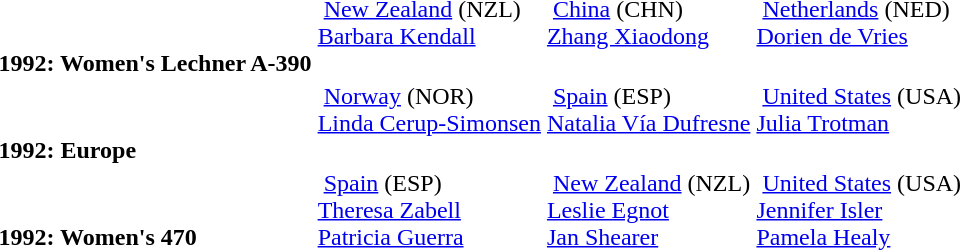<table>
<tr>
<td style="align:center;"><br><br><strong>1992: Women's Lechner A-390</strong> <br></td>
<td style="vertical-align:top;"> <a href='#'>New Zealand</a> <span>(NZL)</span><br><a href='#'>Barbara Kendall</a></td>
<td style="vertical-align:top;"> <a href='#'>China</a> <span>(CHN)</span><br><a href='#'>Zhang Xiaodong</a></td>
<td style="vertical-align:top;"> <a href='#'>Netherlands</a> <span>(NED)</span><br><a href='#'>Dorien de Vries</a></td>
</tr>
<tr>
<td style="align:center;"><br><br><strong>1992: Europe</strong> <br></td>
<td style="vertical-align:top;"> <a href='#'>Norway</a> <span>(NOR)</span><br><a href='#'>Linda Cerup-Simonsen</a></td>
<td style="vertical-align:top;"> <a href='#'>Spain</a> <span>(ESP)</span><br><a href='#'>Natalia Vía Dufresne</a></td>
<td style="vertical-align:top;"> <a href='#'>United States</a> <span>(USA)</span><br><a href='#'>Julia Trotman</a></td>
</tr>
<tr>
<td style="align:center;"><br><br><strong>1992: Women's 470</strong> <br></td>
<td style="vertical-align:top;"> <a href='#'>Spain</a> <span>(ESP)</span><br><a href='#'>Theresa Zabell</a><br><a href='#'>Patricia Guerra</a></td>
<td style="vertical-align:top;"> <a href='#'>New Zealand</a> <span>(NZL)</span><br><a href='#'>Leslie Egnot</a><br><a href='#'>Jan Shearer</a></td>
<td style="vertical-align:top;"> <a href='#'>United States</a> <span>(USA)</span><br><a href='#'>Jennifer Isler</a><br><a href='#'>Pamela Healy</a></td>
</tr>
</table>
